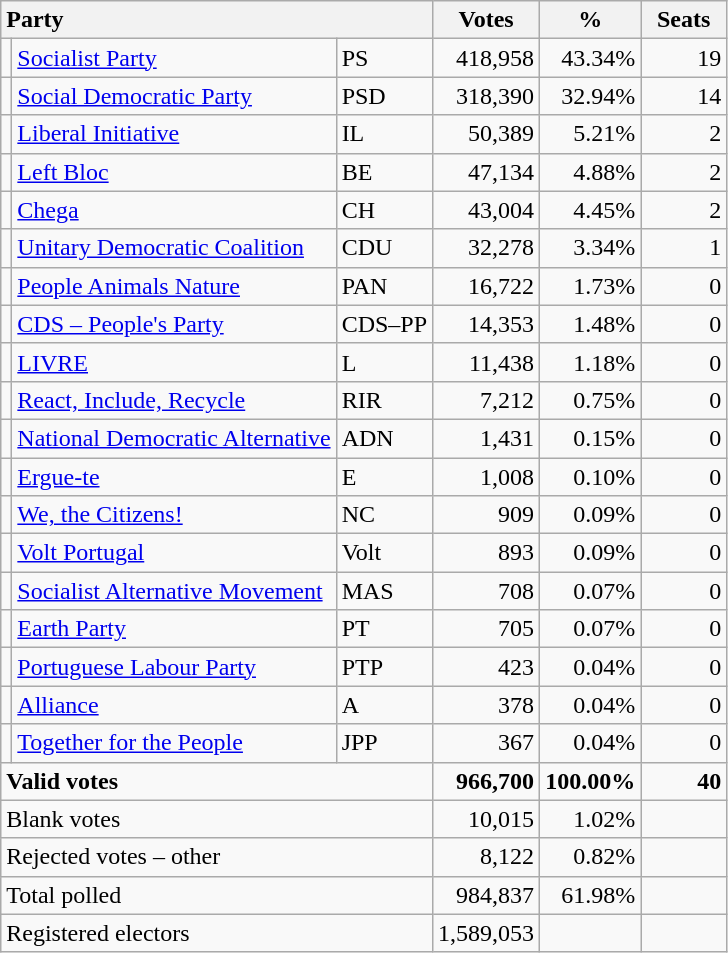<table class="wikitable" border="1" style="text-align:right;">
<tr>
<th style="text-align:left;" colspan=3>Party</th>
<th align=center width="50">Votes</th>
<th align=center width="50">%</th>
<th align=center width="50">Seats</th>
</tr>
<tr>
<td></td>
<td align=left><a href='#'>Socialist Party</a></td>
<td align=left>PS</td>
<td>418,958</td>
<td>43.34%</td>
<td>19</td>
</tr>
<tr>
<td></td>
<td align=left><a href='#'>Social Democratic Party</a></td>
<td align=left>PSD</td>
<td>318,390</td>
<td>32.94%</td>
<td>14</td>
</tr>
<tr>
<td></td>
<td align=left><a href='#'>Liberal Initiative</a></td>
<td align=left>IL</td>
<td>50,389</td>
<td>5.21%</td>
<td>2</td>
</tr>
<tr>
<td></td>
<td align=left><a href='#'>Left Bloc</a></td>
<td align=left>BE</td>
<td>47,134</td>
<td>4.88%</td>
<td>2</td>
</tr>
<tr>
<td></td>
<td align=left><a href='#'>Chega</a></td>
<td align=left>CH</td>
<td>43,004</td>
<td>4.45%</td>
<td>2</td>
</tr>
<tr>
<td></td>
<td align=left style="white-space: nowrap;"><a href='#'>Unitary Democratic Coalition</a></td>
<td align=left>CDU</td>
<td>32,278</td>
<td>3.34%</td>
<td>1</td>
</tr>
<tr>
<td></td>
<td align=left><a href='#'>People Animals Nature</a></td>
<td align=left>PAN</td>
<td>16,722</td>
<td>1.73%</td>
<td>0</td>
</tr>
<tr>
<td></td>
<td align=left><a href='#'>CDS – People's Party</a></td>
<td align=left style="white-space: nowrap;">CDS–PP</td>
<td>14,353</td>
<td>1.48%</td>
<td>0</td>
</tr>
<tr>
<td></td>
<td align=left><a href='#'>LIVRE</a></td>
<td align=left>L</td>
<td>11,438</td>
<td>1.18%</td>
<td>0</td>
</tr>
<tr>
<td></td>
<td align=left><a href='#'>React, Include, Recycle</a></td>
<td align=left>RIR</td>
<td>7,212</td>
<td>0.75%</td>
<td>0</td>
</tr>
<tr>
<td></td>
<td align=left><a href='#'>National Democratic Alternative</a></td>
<td align=left>ADN</td>
<td>1,431</td>
<td>0.15%</td>
<td>0</td>
</tr>
<tr>
<td></td>
<td align=left><a href='#'>Ergue-te</a></td>
<td align=left>E</td>
<td>1,008</td>
<td>0.10%</td>
<td>0</td>
</tr>
<tr>
<td></td>
<td align=left><a href='#'>We, the Citizens!</a></td>
<td align=left>NC</td>
<td>909</td>
<td>0.09%</td>
<td>0</td>
</tr>
<tr>
<td></td>
<td align=left><a href='#'>Volt Portugal</a></td>
<td align=left>Volt</td>
<td>893</td>
<td>0.09%</td>
<td>0</td>
</tr>
<tr>
<td></td>
<td align=left><a href='#'>Socialist Alternative Movement</a></td>
<td align=left>MAS</td>
<td>708</td>
<td>0.07%</td>
<td>0</td>
</tr>
<tr>
<td></td>
<td align=left><a href='#'>Earth Party</a></td>
<td align=left>PT</td>
<td>705</td>
<td>0.07%</td>
<td>0</td>
</tr>
<tr>
<td></td>
<td align=left><a href='#'>Portuguese Labour Party</a></td>
<td align=left>PTP</td>
<td>423</td>
<td>0.04%</td>
<td>0</td>
</tr>
<tr>
<td></td>
<td align=left><a href='#'>Alliance</a></td>
<td align=left>A</td>
<td>378</td>
<td>0.04%</td>
<td>0</td>
</tr>
<tr>
<td></td>
<td align=left><a href='#'>Together for the People</a></td>
<td align=left>JPP</td>
<td>367</td>
<td>0.04%</td>
<td>0</td>
</tr>
<tr style="font-weight:bold">
<td align=left colspan=3>Valid votes</td>
<td>966,700</td>
<td>100.00%</td>
<td>40</td>
</tr>
<tr>
<td align=left colspan=3>Blank votes</td>
<td>10,015</td>
<td>1.02%</td>
<td></td>
</tr>
<tr>
<td align=left colspan=3>Rejected votes – other</td>
<td>8,122</td>
<td>0.82%</td>
<td></td>
</tr>
<tr>
<td align=left colspan=3>Total polled</td>
<td>984,837</td>
<td>61.98%</td>
<td></td>
</tr>
<tr>
<td align=left colspan=3>Registered electors</td>
<td>1,589,053</td>
<td></td>
<td></td>
</tr>
</table>
